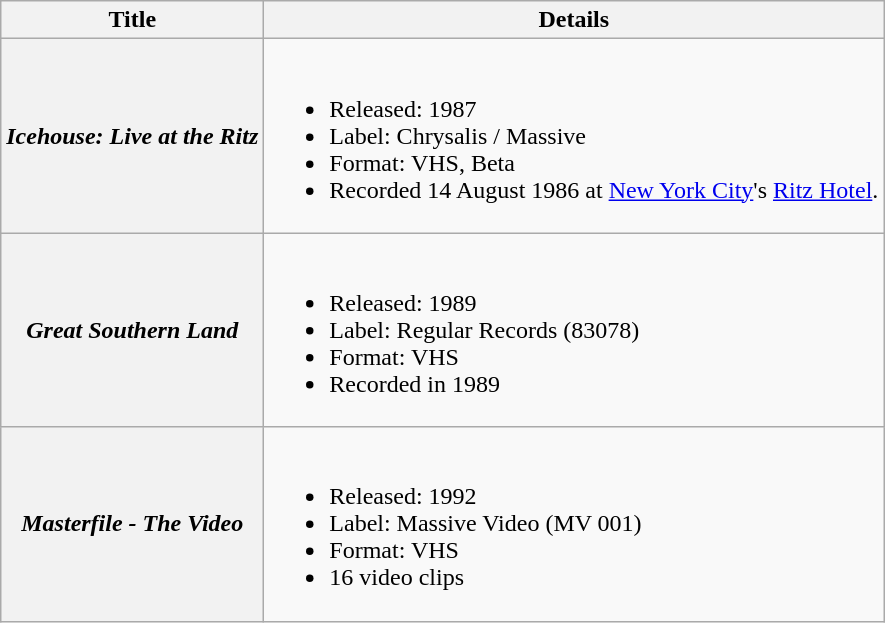<table class="wikitable plainrowheaders">
<tr>
<th scope="col">Title</th>
<th scope="col">Details</th>
</tr>
<tr>
<th scope="row"><em>Icehouse: Live at the Ritz</em></th>
<td><br><ul><li>Released: 1987</li><li>Label: Chrysalis / Massive</li><li>Format: VHS, Beta</li><li>Recorded 14 August 1986 at <a href='#'>New York City</a>'s <a href='#'>Ritz Hotel</a>.</li></ul></td>
</tr>
<tr>
<th scope="row"><em>Great Southern Land</em></th>
<td><br><ul><li>Released: 1989</li><li>Label: Regular Records (83078)</li><li>Format: VHS</li><li>Recorded in 1989</li></ul></td>
</tr>
<tr>
<th scope="row"><em>Masterfile - The Video</em></th>
<td><br><ul><li>Released: 1992</li><li>Label: Massive Video (MV 001)</li><li>Format: VHS</li><li>16 video clips</li></ul></td>
</tr>
</table>
